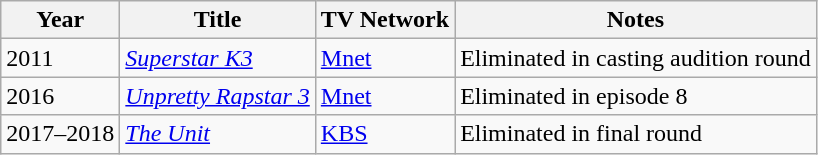<table class="wikitable">
<tr>
<th>Year</th>
<th>Title</th>
<th>TV Network</th>
<th>Notes</th>
</tr>
<tr>
<td>2011</td>
<td><em><a href='#'>Superstar K3</a></em></td>
<td><a href='#'>Mnet</a></td>
<td>Eliminated in casting audition round</td>
</tr>
<tr>
<td>2016</td>
<td><em><a href='#'>Unpretty Rapstar 3</a></em></td>
<td><a href='#'>Mnet</a></td>
<td>Eliminated in episode 8</td>
</tr>
<tr>
<td>2017–2018</td>
<td><em><a href='#'>The Unit</a></em></td>
<td><a href='#'>KBS</a></td>
<td>Eliminated in final round</td>
</tr>
</table>
